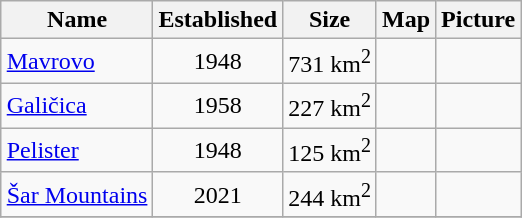<table class="wikitable sortable" style="margin: 1em auto;">
<tr>
<th>Name</th>
<th>Established</th>
<th>Size</th>
<th class="unsortable">Map</th>
<th class="unsortable">Picture</th>
</tr>
<tr>
<td><a href='#'>Mavrovo</a></td>
<td style="text-align:center">1948</td>
<td style="text-align:center">731 km<sup>2</sup></td>
<td style="text-align:center; padding:0;"><br></td>
<td style="text-align:center; padding:0;"></td>
</tr>
<tr>
<td><a href='#'>Galičica</a></td>
<td style="text-align:center">1958</td>
<td style="text-align:center">227 km<sup>2</sup></td>
<td style="text-align:center; padding:0;"><br></td>
<td style="text-align:center; padding:0;"></td>
</tr>
<tr>
<td><a href='#'>Pelister</a></td>
<td style="text-align:center">1948</td>
<td style="text-align:center">125 km<sup>2</sup></td>
<td style="text-align:center; padding:0;"><br></td>
<td style="text-align:center; padding:0;"></td>
</tr>
<tr>
<td><a href='#'>Šar Mountains</a></td>
<td style="text-align:center">2021</td>
<td style="text-align:center">244 km<sup>2</sup></td>
<td style="text-align:center; padding:0;"><br></td>
<td style="text-align:center; padding:0;"></td>
</tr>
<tr>
</tr>
</table>
